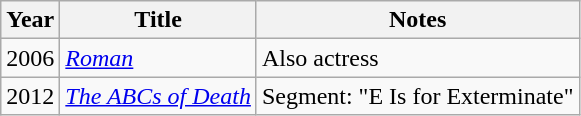<table class="wikitable sortable">
<tr>
<th>Year</th>
<th>Title</th>
<th class="unsortable">Notes</th>
</tr>
<tr>
<td>2006</td>
<td><em><a href='#'>Roman</a></em></td>
<td>Also actress</td>
</tr>
<tr>
<td>2012</td>
<td><em><a href='#'>The ABCs of Death</a></em></td>
<td>Segment: "E Is for Exterminate"</td>
</tr>
</table>
